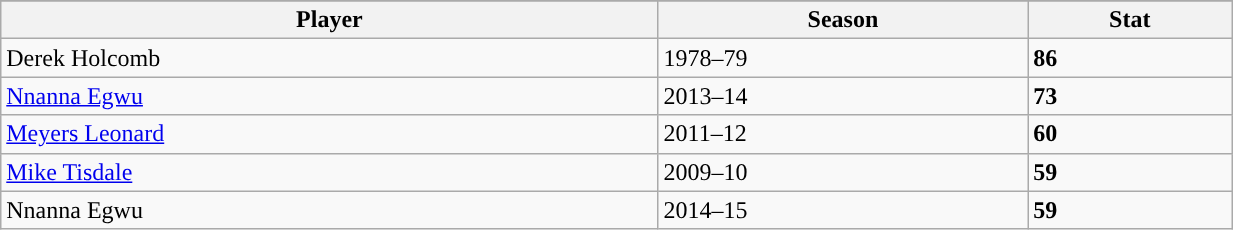<table class="wikitable sortable" style="text-align: left; width: 65%">
<tr>
</tr>
<tr>
<th>Player</th>
<th>Season</th>
<th>Stat</th>
</tr>
<tr>
<td>Derek Holcomb</td>
<td>1978–79</td>
<td><strong>86</strong></td>
</tr>
<tr>
<td><a href='#'>Nnanna Egwu</a></td>
<td>2013–14</td>
<td><strong>73</strong></td>
</tr>
<tr>
<td><a href='#'>Meyers Leonard</a></td>
<td>2011–12</td>
<td><strong>60</strong></td>
</tr>
<tr>
<td><a href='#'>Mike Tisdale</a></td>
<td>2009–10</td>
<td><strong>59</strong></td>
</tr>
<tr>
<td>Nnanna Egwu</td>
<td>2014–15</td>
<td><strong>59</strong></td>
</tr>
</table>
